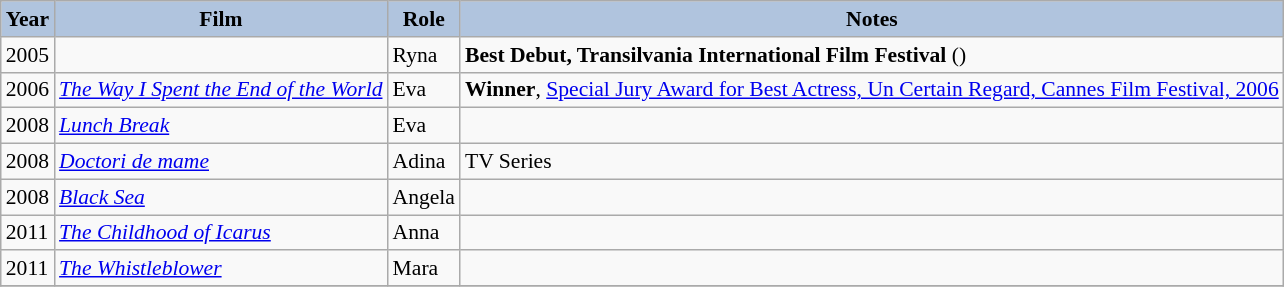<table class="wikitable" style="font-size:90%;">
<tr>
<th style="background:#B0C4DE;">Year</th>
<th style="background:#B0C4DE;">Film</th>
<th style="background:#B0C4DE;">Role</th>
<th style="background:#B0C4DE;">Notes</th>
</tr>
<tr>
<td>2005</td>
<td><em></em></td>
<td>Ryna</td>
<td><strong>Best Debut, Transilvania International Film Festival</strong> ()</td>
</tr>
<tr>
<td>2006</td>
<td><em><a href='#'>The Way I Spent the End of the World</a></em></td>
<td>Eva</td>
<td><strong>Winner</strong>, <a href='#'>Special Jury Award for Best Actress, Un Certain Regard, Cannes Film Festival, 2006</a></td>
</tr>
<tr>
<td>2008</td>
<td><em><a href='#'>Lunch Break</a></em></td>
<td>Eva</td>
<td></td>
</tr>
<tr>
<td>2008</td>
<td><em><a href='#'>Doctori de mame</a></em></td>
<td>Adina</td>
<td>TV Series</td>
</tr>
<tr>
<td>2008</td>
<td><em><a href='#'>Black Sea</a></em></td>
<td>Angela</td>
<td></td>
</tr>
<tr>
<td>2011</td>
<td><em><a href='#'>The Childhood of Icarus</a></em></td>
<td>Anna</td>
<td></td>
</tr>
<tr>
<td>2011</td>
<td><em><a href='#'>The Whistleblower</a></em></td>
<td>Mara</td>
<td></td>
</tr>
<tr>
</tr>
</table>
